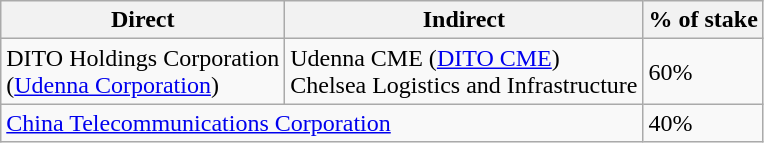<table class="wikitable">
<tr>
<th>Direct</th>
<th>Indirect</th>
<th>% of stake</th>
</tr>
<tr>
<td>DITO Holdings Corporation<br>(<a href='#'>Udenna Corporation</a>)</td>
<td>Udenna CME (<a href='#'>DITO CME</a>)<br>Chelsea Logistics and Infrastructure</td>
<td>60%</td>
</tr>
<tr>
<td colspan=2><a href='#'>China Telecommunications Corporation</a></td>
<td>40%</td>
</tr>
</table>
